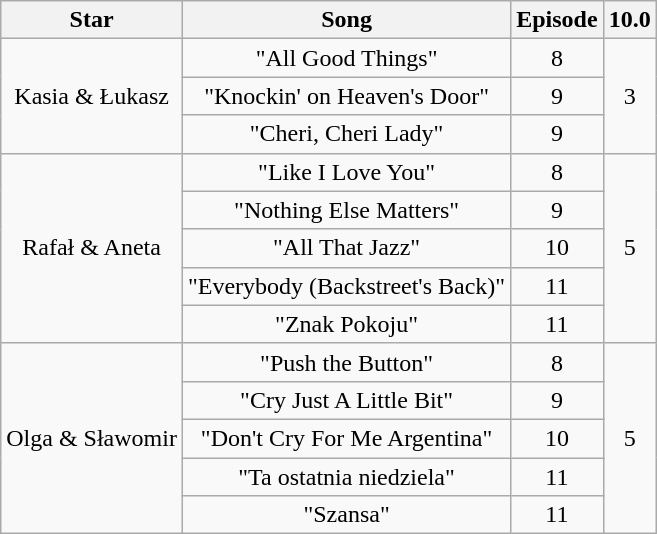<table class="wikitable" style="text-align:center;">
<tr>
<th>Star</th>
<th>Song</th>
<th>Episode</th>
<th>10.0</th>
</tr>
<tr -->
<td align="center" rowspan="3">Kasia & Łukasz</td>
<td>"All Good Things"</td>
<td>8</td>
<td align="center" rowspan="3">3</td>
</tr>
<tr>
<td>"Knockin' on Heaven's Door"</td>
<td>9</td>
</tr>
<tr>
<td>"Cheri, Cheri Lady"</td>
<td>9</td>
</tr>
<tr>
<td align="center" rowspan="5">Rafał & Aneta</td>
<td>"Like I Love You"</td>
<td>8</td>
<td align="center" rowspan="5">5</td>
</tr>
<tr>
<td>"Nothing Else Matters"</td>
<td>9</td>
</tr>
<tr>
<td>"All That Jazz"</td>
<td>10</td>
</tr>
<tr>
<td>"Everybody (Backstreet's Back)"</td>
<td>11</td>
</tr>
<tr>
<td>"Znak Pokoju"</td>
<td>11</td>
</tr>
<tr>
<td align="center" rowspan="5">Olga & Sławomir</td>
<td>"Push the Button"</td>
<td>8</td>
<td align="center" rowspan="5">5</td>
</tr>
<tr>
<td>"Cry Just A Little Bit"</td>
<td>9</td>
</tr>
<tr>
<td>"Don't Cry For Me Argentina"</td>
<td>10</td>
</tr>
<tr>
<td>"Ta ostatnia niedziela"</td>
<td>11</td>
</tr>
<tr>
<td>"Szansa"</td>
<td>11</td>
</tr>
</table>
